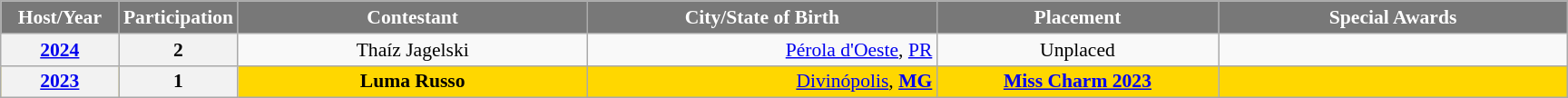<table class="wikitable sortable" style="font-size: 90%; text-align:center">
<tr>
<th width="80" style="background-color:#787878;color:#FFFFFF;">Host/Year</th>
<th width="80" style="background-color:#787878;color:#FFFFFF;">Participation</th>
<th width="250" style="background-color:#787878;color:#FFFFFF;">Contestant</th>
<th width="250" style="background-color:#787878;color:#FFFFFF;">City/State of Birth</th>
<th width="200" style="background-color:#787878;color:#FFFFFF;">Placement</th>
<th width="250" style="background-color:#787878;color:#FFFFFF;">Special Awards</th>
</tr>
<tr>
<th><a href='#'>2024</a></th>
<th>2</th>
<td>Thaíz Jagelski</td>
<td align="right"><a href='#'>Pérola d'Oeste</a>, <a href='#'>PR</a></td>
<td>Unplaced</td>
<td></td>
</tr>
<tr bgcolor="gold">
<th><a href='#'>2023</a></th>
<th>1</th>
<td><strong>Luma Russo</strong></td>
<td align="right"><a href='#'>Divinópolis</a>, <strong><a href='#'>MG</a></strong></td>
<td><strong><a href='#'>Miss Charm 2023</a></strong></td>
<td></td>
</tr>
</table>
